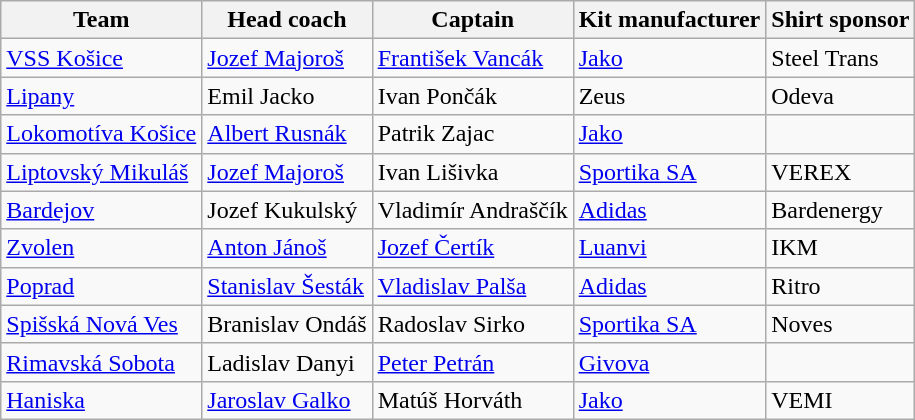<table class="wikitable sortable">
<tr>
<th>Team</th>
<th>Head coach</th>
<th>Captain</th>
<th>Kit manufacturer</th>
<th>Shirt sponsor</th>
</tr>
<tr>
<td><a href='#'>VSS Košice</a></td>
<td> <a href='#'>Jozef Majoroš</a></td>
<td> <a href='#'>František Vancák</a></td>
<td><a href='#'>Jako</a></td>
<td>Steel Trans</td>
</tr>
<tr>
<td><a href='#'>Lipany</a></td>
<td> Emil Jacko</td>
<td> Ivan Pončák</td>
<td>Zeus</td>
<td>Odeva</td>
</tr>
<tr>
<td><a href='#'>Lokomotíva Košice</a></td>
<td> <a href='#'>Albert Rusnák</a></td>
<td> Patrik Zajac</td>
<td><a href='#'>Jako</a></td>
<td></td>
</tr>
<tr>
<td><a href='#'>Liptovský Mikuláš</a></td>
<td> <a href='#'>Jozef Majoroš</a></td>
<td> Ivan Lišivka</td>
<td><a href='#'>Sportika SA</a></td>
<td>VEREX</td>
</tr>
<tr>
<td><a href='#'>Bardejov</a></td>
<td> Jozef Kukulský</td>
<td> Vladimír Andraščík</td>
<td><a href='#'>Adidas</a></td>
<td>Bardenergy</td>
</tr>
<tr>
<td><a href='#'>Zvolen</a></td>
<td> <a href='#'>Anton Jánoš</a></td>
<td> <a href='#'>Jozef Čertík</a></td>
<td><a href='#'>Luanvi</a></td>
<td>IKM</td>
</tr>
<tr>
<td><a href='#'>Poprad</a></td>
<td> <a href='#'>Stanislav Šesták</a></td>
<td> <a href='#'>Vladislav Palša</a></td>
<td><a href='#'>Adidas</a></td>
<td>Ritro</td>
</tr>
<tr>
<td><a href='#'>Spišská Nová Ves</a></td>
<td> Branislav Ondáš</td>
<td> Radoslav Sirko</td>
<td><a href='#'>Sportika SA</a></td>
<td>Noves</td>
</tr>
<tr>
<td><a href='#'>Rimavská Sobota</a></td>
<td> Ladislav Danyi</td>
<td> <a href='#'>Peter Petrán</a></td>
<td><a href='#'>Givova</a></td>
<td></td>
</tr>
<tr>
<td><a href='#'>Haniska</a></td>
<td> <a href='#'>Jaroslav Galko</a></td>
<td> Matúš Horváth</td>
<td><a href='#'>Jako</a></td>
<td>VEMI</td>
</tr>
</table>
